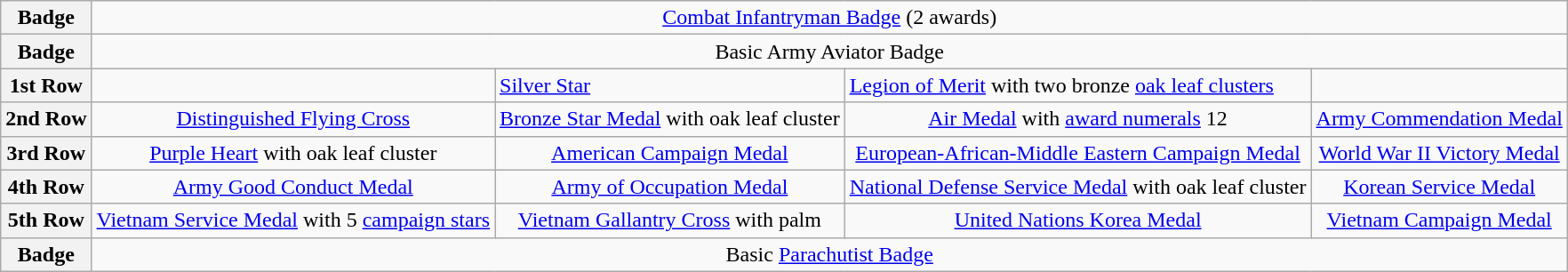<table class="wikitable" style="margin:1em auto; text-align:center;">
<tr>
<th>Badge</th>
<td align=center colspan="4"><a href='#'>Combat Infantryman Badge</a> (2 awards)</td>
</tr>
<tr>
<th>Badge</th>
<td align=center colspan="4">Basic Army Aviator Badge</td>
</tr>
<tr>
<th>1st Row</th>
<td></td>
<td colspan="1" align="left"><a href='#'>Silver Star</a></td>
<td colspan="1" align="left"><a href='#'>Legion of Merit</a> with two bronze <a href='#'>oak leaf clusters</a></td>
<td></td>
</tr>
<tr>
<th>2nd Row</th>
<td><a href='#'>Distinguished Flying Cross</a></td>
<td><a href='#'>Bronze Star Medal</a> with oak leaf cluster</td>
<td><a href='#'>Air Medal</a> with <a href='#'>award numerals</a> 12</td>
<td><a href='#'>Army Commendation Medal</a></td>
</tr>
<tr>
<th>3rd Row</th>
<td><a href='#'>Purple Heart</a> with oak leaf cluster</td>
<td><a href='#'>American Campaign Medal</a></td>
<td><a href='#'>European-African-Middle Eastern Campaign Medal</a></td>
<td><a href='#'>World War II Victory Medal</a></td>
</tr>
<tr>
<th>4th Row</th>
<td><a href='#'>Army Good Conduct Medal</a></td>
<td><a href='#'>Army of Occupation Medal</a></td>
<td><a href='#'>National Defense Service Medal</a> with oak leaf cluster</td>
<td><a href='#'>Korean Service Medal</a></td>
</tr>
<tr>
<th>5th Row</th>
<td><a href='#'>Vietnam Service Medal</a> with 5 <a href='#'>campaign stars</a></td>
<td><a href='#'>Vietnam Gallantry Cross</a> with palm</td>
<td><a href='#'>United Nations Korea Medal</a></td>
<td><a href='#'>Vietnam Campaign Medal</a></td>
</tr>
<tr>
<th>Badge</th>
<td align=center colspan="4">Basic <a href='#'>Parachutist Badge</a></td>
</tr>
</table>
